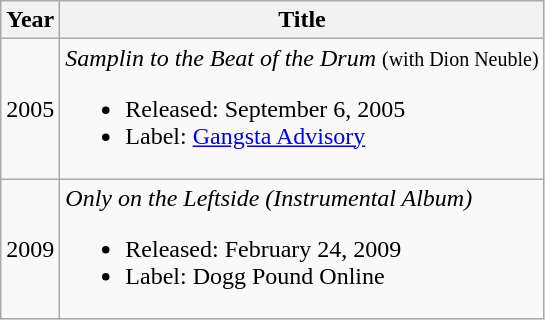<table class="wikitable">
<tr>
<th rowspan="1">Year</th>
<th rowspan="1">Title</th>
</tr>
<tr>
<td>2005</td>
<td><em>Samplin to the Beat of the Drum</em> <small>(with Dion Neuble)</small><br><ul><li>Released: September 6, 2005</li><li>Label: <a href='#'>Gangsta Advisory</a></li></ul></td>
</tr>
<tr>
<td>2009</td>
<td><em>Only on the Leftside (Instrumental Album)</em><br><ul><li>Released: February 24, 2009</li><li>Label: Dogg Pound Online</li></ul></td>
</tr>
</table>
